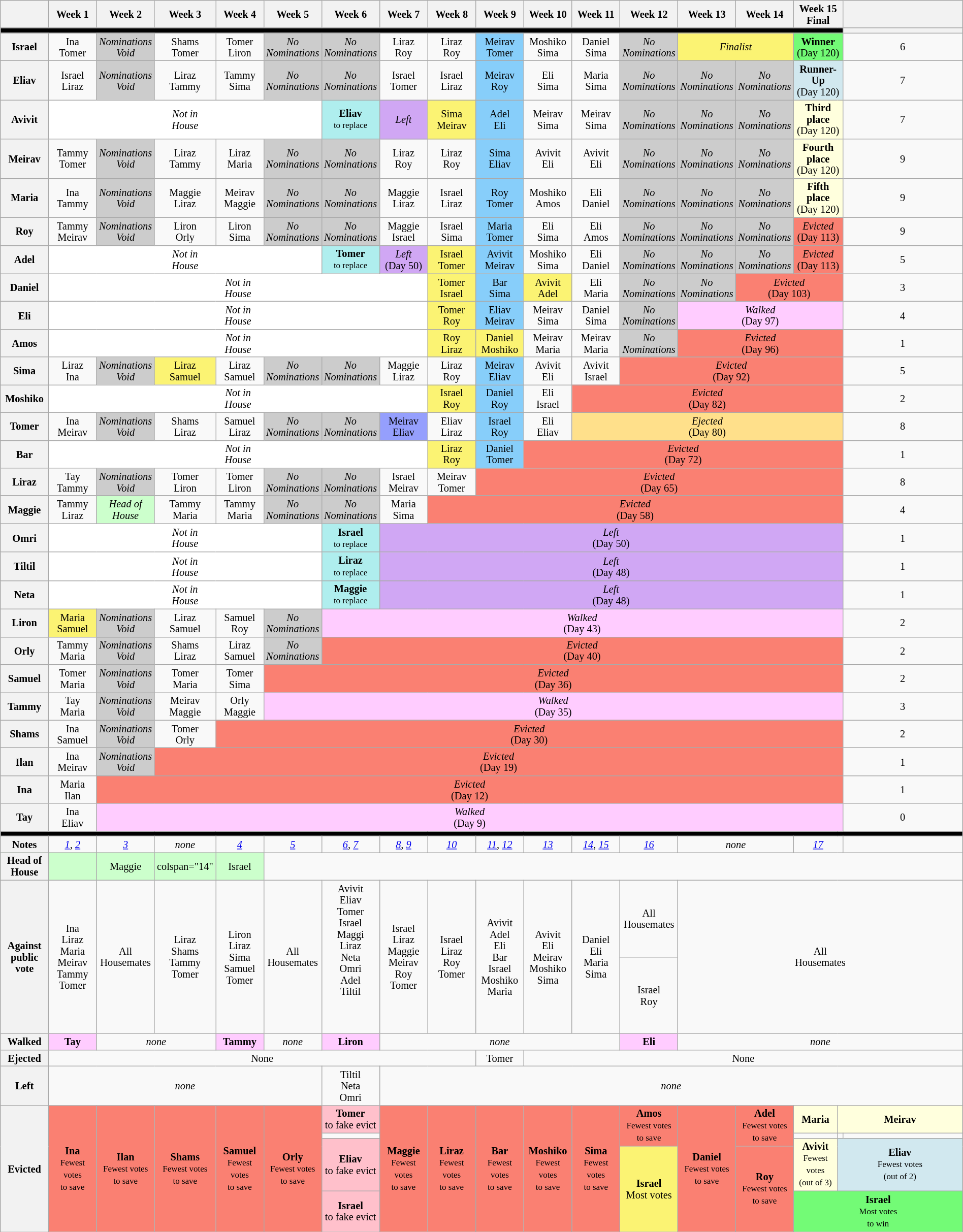<table class="wikitable" style="text-align:center; width:100%; font-size:85%; line-height:15px">
<tr>
<th style="width: 5%;"></th>
<th style="width: 5%;">Week 1</th>
<th style="width: 5%;">Week 2</th>
<th style="width: 5%;">Week 3</th>
<th style="width: 5%;">Week 4</th>
<th style="width: 5%;">Week 5</th>
<th style="width: 5%;">Week 6</th>
<th style="width: 5%;">Week 7</th>
<th style="width: 5%;">Week 8</th>
<th style="width: 5%;">Week 9</th>
<th style="width: 5%;">Week 10</th>
<th style="width: 5%;">Week 11</th>
<th style="width: 5%;">Week 12</th>
<th style="width: 5%;">Week 13</th>
<th style="width: 5%;">Week 14</th>
<th style="width: 5%;" colspan="2">Week 15<br>Final</th>
<th></th>
</tr>
<tr>
<th colspan="17" style="background-color: black;"></th>
<th></th>
</tr>
<tr>
<th>Israel</th>
<td>Ina<br>Tomer</td>
<td style="background-color: #ccc;"><em>Nominations<br>Void</em></td>
<td>Shams<br>Tomer</td>
<td>Tomer<br>Liron</td>
<td style="background-color: #ccc;"><em>No<br>Nominations</em></td>
<td style="background-color: #ccc;"><em>No<br>Nominations</em></td>
<td>Liraz<br>Roy</td>
<td>Liraz<br>Roy</td>
<td style="background-color:#87CEFA;">Meirav<br>Tomer</td>
<td>Moshiko<br>Sima</td>
<td>Daniel<br>Sima</td>
<td style="background-color: #ccc;"><em>No<br>Nominations</em></td>
<td bgcolor="FBF373" colspan="2"><em>Finalist</em></td>
<td style="background:#73FB76" colspan="2"><strong>Winner</strong><br>(Day 120)</td>
<td>6</td>
</tr>
<tr>
<th>Eliav</th>
<td>Israel<br>Liraz</td>
<td style="background-color: #ccc;"><em>Nominations<br>Void</em></td>
<td>Liraz<br>Tammy</td>
<td>Tammy<br>Sima</td>
<td style="background-color: #ccc;"><em>No<br>Nominations</em></td>
<td style="background-color: #ccc;"><em>No<br>Nominations</em></td>
<td>Israel<br>Tomer</td>
<td>Israel<br>Liraz</td>
<td style="background-color:#87CEFA;">Meirav<br>Roy</td>
<td>Eli<br>Sima</td>
<td>Maria<br>Sima</td>
<td style="background-color: #ccc;"><em>No<br>Nominations</em></td>
<td style="background-color: #ccc;"><em>No<br>Nominations</em></td>
<td style="background-color: #ccc;"><em>No<br>Nominations</em></td>
<td style="background:#D1E8EF" colspan="2"><strong>Runner-Up</strong><br>(Day 120)</td>
<td>7</td>
</tr>
<tr>
<th>Avivit</th>
<td colspan="5" style="background-color: white;"><em>Not in<br>House</em></td>
<td style="background:#AFEEEE"><strong>Eliav</strong><br><small>to replace</small></td>
<td style="background:#D0A7F4"><em>Left</em><br></td>
<td bgcolor="FBF373">Sima<br>Meirav</td>
<td style="background-color:#87CEFA;">Adel<br>Eli</td>
<td>Meirav<br>Sima</td>
<td>Meirav<br>Sima</td>
<td style="background-color: #ccc;"><em>No<br>Nominations</em></td>
<td style="background-color: #ccc;"><em>No<br>Nominations</em></td>
<td style="background-color: #ccc;"><em>No<br>Nominations</em></td>
<td style="background:#FFFFDD" colspan="2"><strong>Third place</strong><br>(Day 120)</td>
<td>7</td>
</tr>
<tr>
<th>Meirav</th>
<td>Tammy<br>Tomer</td>
<td style="background-color: #ccc;"><em>Nominations<br>Void</em></td>
<td>Liraz<br>Tammy</td>
<td>Liraz<br>Maria</td>
<td style="background-color: #ccc;"><em>No<br>Nominations</em></td>
<td style="background-color: #ccc;"><em>No<br>Nominations</em></td>
<td>Liraz<br>Roy</td>
<td>Liraz<br>Roy</td>
<td style="background-color:#87CEFA;">Sima<br>Eliav</td>
<td>Avivit<br>Eli</td>
<td>Avivit<br>Eli</td>
<td style="background-color: #ccc;"><em>No<br>Nominations</em></td>
<td style="background-color: #ccc;"><em>No<br>Nominations</em></td>
<td style="background-color: #ccc;"><em>No<br>Nominations</em></td>
<td style="background:#FFFFDD" colspan="2"><strong>Fourth place</strong><br>(Day 120)</td>
<td>9</td>
</tr>
<tr>
<th>Maria</th>
<td>Ina<br>Tammy</td>
<td style="background-color: #ccc;"><em>Nominations<br>Void</em></td>
<td>Maggie<br>Liraz</td>
<td>Meirav<br>Maggie</td>
<td style="background-color: #ccc;"><em>No<br>Nominations</em></td>
<td style="background-color: #ccc;"><em>No<br>Nominations</em></td>
<td>Maggie<br>Liraz</td>
<td>Israel<br>Liraz</td>
<td style="background-color:#87CEFA;">Roy<br>Tomer</td>
<td>Moshiko<br>Amos</td>
<td>Eli<br>Daniel</td>
<td style="background-color: #ccc;"><em>No<br>Nominations</em></td>
<td style="background-color: #ccc;"><em>No<br>Nominations</em></td>
<td style="background-color: #ccc;"><em>No<br>Nominations</em></td>
<td style="background:#FFFFDD" colspan="2"><strong>Fifth place</strong><br>(Day 120)</td>
<td>9</td>
</tr>
<tr>
<th>Roy</th>
<td>Tammy<br>Meirav</td>
<td style="background-color: #ccc;"><em>Nominations<br>Void</em></td>
<td>Liron<br>Orly</td>
<td>Liron<br>Sima</td>
<td style="background-color: #ccc;"><em>No<br>Nominations</em></td>
<td style="background-color: #ccc;"><em>No<br>Nominations</em></td>
<td>Maggie<br>Israel</td>
<td>Israel<br>Sima</td>
<td style="background-color:#87CEFA;">Maria<br>Tomer</td>
<td>Eli<br>Sima</td>
<td>Eli<br>Amos</td>
<td style="background-color: #ccc;"><em>No<br>Nominations</em></td>
<td style="background-color: #ccc;"><em>No<br>Nominations</em></td>
<td style="background-color: #ccc;"><em>No<br>Nominations</em></td>
<td colspan="2" style="background:#FA8072"><em>Evicted</em><br>(Day 113)</td>
<td>9</td>
</tr>
<tr>
<th>Adel</th>
<td colspan="5" style="background-color: white;"><em>Not in<br>House</em></td>
<td style="background:#AFEEEE"><strong>Tomer</strong><br><small>to replace</small></td>
<td style="background:#D0A7F4"><em>Left</em><br>(Day 50)</td>
<td bgcolor="FBF373">Israel<br>Tomer</td>
<td style="background-color:#87CEFA;">Avivit<br>Meirav</td>
<td>Moshiko<br>Sima</td>
<td>Eli<br>Daniel</td>
<td style="background-color: #ccc;"><em>No<br>Nominations</em></td>
<td style="background-color: #ccc;"><em>No<br>Nominations</em></td>
<td style="background-color: #ccc;"><em>No<br>Nominations</em></td>
<td colspan="2" style="background:#FA8072"><em>Evicted</em><br>(Day 113)</td>
<td>5</td>
</tr>
<tr>
<th>Daniel</th>
<td colspan="7" style="background-color: white;"><em>Not in<br>House</em></td>
<td bgcolor="FBF373">Tomer<br>Israel</td>
<td style="background-color:#87CEFA;">Bar<br>Sima</td>
<td bgcolor="FBF373">Avivit<br>Adel</td>
<td>Eli<br>Maria</td>
<td style="background-color: #ccc;"><em>No<br>Nominations</em></td>
<td style="background-color: #ccc;"><em>No<br>Nominations</em></td>
<td colspan="3" style="background:#FA8072"><em>Evicted</em><br>(Day 103)</td>
<td>3</td>
</tr>
<tr>
<th>Eli</th>
<td colspan="7" style="background-color: white;"><em>Not in<br>House</em></td>
<td bgcolor="FBF373">Tomer<br>Roy</td>
<td style="background-color:#87CEFA;">Eliav<br>Meirav</td>
<td>Meirav<br>Sima</td>
<td>Daniel<br>Sima</td>
<td style="background-color: #ccc;"><em>No<br>Nominations</em></td>
<td style="background:#ffccff" colspan="4"><em>Walked</em><br>(Day 97)</td>
<td>4</td>
</tr>
<tr>
<th>Amos</th>
<td colspan="7" style="background-color: white;"><em>Not in<br>House</em></td>
<td bgcolor="FBF373">Roy<br>Liraz</td>
<td bgcolor="FBF373">Daniel<br>Moshiko</td>
<td>Meirav<br>Maria</td>
<td>Meirav<br>Maria</td>
<td style="background-color: #ccc;"><em>No<br>Nominations</em></td>
<td colspan="4" style="background:#FA8072"><em>Evicted</em><br>(Day 96)</td>
<td>1</td>
</tr>
<tr>
<th>Sima</th>
<td>Liraz<br>Ina</td>
<td style="background-color: #ccc;"><em>Nominations<br>Void</em></td>
<td bgcolor="FBF373">Liraz<br>Samuel</td>
<td>Liraz<br>Samuel</td>
<td style="background-color: #ccc;"><em>No<br>Nominations</em></td>
<td style="background-color: #ccc;"><em>No<br>Nominations</em></td>
<td>Maggie<br>Liraz</td>
<td>Liraz<br>Roy</td>
<td style="background-color:#87CEFA;">Meirav<br>Eliav</td>
<td>Avivit<br>Eli</td>
<td>Avivit<br>Israel</td>
<td colspan="5" style="background:#FA8072"><em>Evicted</em><br>(Day 92)</td>
<td>5</td>
</tr>
<tr>
<th>Moshiko</th>
<td colspan="7" style="background-color: white;"><em>Not in<br>House</em></td>
<td bgcolor="FBF373">Israel<br>Roy</td>
<td style="background-color:#87CEFA;">Daniel<br>Roy</td>
<td>Eli<br>Israel</td>
<td colspan="6" style="background:#FA8072"><em>Evicted</em><br>(Day 82)</td>
<td>2</td>
</tr>
<tr>
<th>Tomer</th>
<td>Ina<br>Meirav</td>
<td style="background-color: #ccc;"><em>Nominations<br>Void</em></td>
<td>Shams<br>Liraz</td>
<td>Samuel<br>Liraz</td>
<td style="background-color: #ccc;"><em>No<br>Nominations</em></td>
<td style="background-color: #ccc;"><em>No<br>Nominations</em></td>
<td style="background:#959FFD;">Meirav<br>Eliav</td>
<td>Eliav<br>Liraz</td>
<td style="background-color:#87CEFA;">Israel<br>Roy</td>
<td>Eli<br>Eliav</td>
<td style="background:#FFE08B" colspan="6"><em>Ejected</em><br>(Day 80)</td>
<td>8</td>
</tr>
<tr>
<th>Bar</th>
<td colspan="7" style="background-color: white;"><em>Not in<br>House</em></td>
<td bgcolor="FBF373">Liraz<br>Roy</td>
<td style="background-color:#87CEFA;">Daniel<br>Tomer</td>
<td style="background:#FA8072" colspan="7"><em>Evicted</em><br>(Day 72)</td>
<td>1</td>
</tr>
<tr>
<th>Liraz</th>
<td>Tay<br>Tammy</td>
<td style="background-color: #ccc;"><em>Nominations<br>Void</em></td>
<td>Tomer<br>Liron</td>
<td>Tomer<br>Liron</td>
<td style="background-color: #ccc;"><em>No<br>Nominations</em></td>
<td style="background-color: #ccc;"><em>No<br>Nominations</em></td>
<td>Israel<br>Meirav</td>
<td>Meirav<br>Tomer</td>
<td style="background:#FA8072" colspan="8"><em>Evicted</em><br>(Day 65)</td>
<td>8</td>
</tr>
<tr>
<th>Maggie</th>
<td>Tammy<br>Liraz</td>
<td style="background:#cfc"><em>Head of<br>House</em></td>
<td>Tammy<br>Maria</td>
<td>Tammy<br>Maria</td>
<td style="background-color: #ccc;"><em>No<br>Nominations</em></td>
<td style="background-color: #ccc;"><em>No<br>Nominations</em></td>
<td>Maria<br>Sima</td>
<td style="background:#FA8072" colspan="9"><em>Evicted</em><br>(Day 58)</td>
<td>4</td>
</tr>
<tr>
<th>Omri</th>
<td colspan="5" style="background-color: white;"><em>Not in<br>House</em></td>
<td style="background:#AFEEEE"><strong>Israel</strong><br><small>to replace</small></td>
<td colspan="10" style="background:#D0A7F4"><em>Left</em><br>(Day 50)</td>
<td>1</td>
</tr>
<tr>
<th>Tiltil</th>
<td colspan="5" style="background-color: white;"><em>Not in<br>House</em></td>
<td style="background:#AFEEEE"><strong>Liraz</strong><br><small>to replace</small></td>
<td colspan="10" style="background:#D0A7F4"><em>Left</em><br>(Day 48)</td>
<td>1</td>
</tr>
<tr>
<th>Neta</th>
<td colspan="5" style="background-color: white;"><em>Not in<br>House</em></td>
<td style="background:#AFEEEE"><strong>Maggie</strong><br><small>to replace</small></td>
<td colspan="10" style="background:#D0A7F4"><em>Left</em><br>(Day 48)</td>
<td>1</td>
</tr>
<tr>
<th>Liron</th>
<td bgcolor="FBF373">Maria<br>Samuel</td>
<td style="background-color: #ccc;"><em>Nominations<br>Void</em></td>
<td>Liraz<br>Samuel</td>
<td>Samuel<br>Roy</td>
<td style="background-color: #ccc;"><em>No<br>Nominations</em></td>
<td style="background:#ffccff" colspan="11"><em>Walked</em><br>(Day 43)</td>
<td>2</td>
</tr>
<tr>
<th>Orly</th>
<td>Tammy<br>Maria</td>
<td style="background-color: #ccc;"><em>Nominations<br>Void</em></td>
<td>Shams<br>Liraz</td>
<td>Liraz<br>Samuel</td>
<td style="background-color: #ccc;"><em>No<br>Nominations</em></td>
<td style="background:#FA8072" colspan="11"><em>Evicted</em><br>(Day 40)</td>
<td>2</td>
</tr>
<tr>
<th>Samuel</th>
<td>Tomer<br>Maria</td>
<td style="background-color: #ccc;"><em>Nominations<br>Void</em></td>
<td>Tomer<br>Maria</td>
<td>Tomer<br>Sima</td>
<td style="background:#FA8072" colspan="12"><em>Evicted</em><br>(Day 36)</td>
<td>2</td>
</tr>
<tr>
<th>Tammy</th>
<td>Tay<br>Maria</td>
<td style="background-color: #ccc;"><em>Nominations<br>Void</em></td>
<td>Meirav<br>Maggie</td>
<td>Orly<br>Maggie</td>
<td style="background:#FFCCFF"  colspan="12"><em>Walked</em><br>(Day 35)</td>
<td>3</td>
</tr>
<tr>
<th>Shams</th>
<td>Ina<br>Samuel</td>
<td style="background-color: #ccc;"><em>Nominations<br>Void</em></td>
<td>Tomer<br>Orly</td>
<td style="background:#FA8072" colspan="13"><em>Evicted</em><br>(Day 30)</td>
<td>2</td>
</tr>
<tr>
<th>Ilan</th>
<td>Ina<br>Meirav</td>
<td style="background-color: #ccc;"><em>Nominations<br>Void</em></td>
<td style="background:#FA8072" colspan="14"><em>Evicted</em><br>(Day 19)</td>
<td>1</td>
</tr>
<tr>
<th>Ina</th>
<td>Maria<br>Ilan</td>
<td style="background:#FA8072" colspan="15"><em>Evicted</em><br>(Day 12)</td>
<td>1</td>
</tr>
<tr>
<th>Tay</th>
<td>Ina<br>Eliav</td>
<td style="background:#FFCCFF"  colspan="15"><em>Walked</em><br>(Day 9)</td>
<td>0</td>
</tr>
<tr>
<th colspan="18" style="background-color: black;"></th>
</tr>
<tr>
<th>Notes</th>
<td><em><a href='#'>1</a>, <a href='#'>2</a></em></td>
<td><em><a href='#'>3</a></em></td>
<td><em>none</em></td>
<td><em><a href='#'>4</a></em></td>
<td><em><a href='#'>5</a></em></td>
<td><em><a href='#'>6</a>, <a href='#'>7</a></em></td>
<td><em><a href='#'>8</a>, <a href='#'>9</a></em></td>
<td><em><a href='#'>10</a></em></td>
<td><em><a href='#'>11</a></em>, <em><a href='#'>12</a></em></td>
<td><em><a href='#'>13</a></em></td>
<td><em><a href='#'>14</a>, <a href='#'>15</a></em></td>
<td><em><a href='#'>16</a></em></td>
<td colspan="2"><em>none</em></td>
<td colspan="2"><em><a href='#'>17</a></em></td>
<td></td>
</tr>
<tr style="background:#cfc">
<th>Head of<br>House</th>
<td></td>
<td>Maggie</td>
<td>colspan="14" </td>
<td>Israel</td>
</tr>
<tr>
<th rowspan="2">Against<br>public vote</th>
<td rowspan="2">Ina<br>Liraz<br>Maria<br>Meirav<br>Tammy<br>Tomer</td>
<td rowspan="2">All<br>Housemates</td>
<td rowspan="2">Liraz<br>Shams<br>Tammy<br>Tomer</td>
<td rowspan="2">Liron<br>Liraz<br>Sima<br>Samuel<br>Tomer</td>
<td rowspan="2">All<br>Housemates</td>
<td rowspan="2">Avivit<br>Eliav<br>Tomer<br>Israel<br>Maggi<br>Liraz<br>Neta<br>Omri<br>Adel<br>Tiltil<br><br><br><br></td>
<td rowspan="2">Israel<br>Liraz<br>Maggie<br>Meirav<br>Roy<br>Tomer</td>
<td rowspan="2">Israel<br>Liraz<br>Roy<br>Tomer</td>
<td rowspan="2">Avivit<br>Adel<br>Eli<br>Bar<br>Israel<br>Moshiko<br>Maria</td>
<td rowspan="2">Avivit<br>Eli<br>Meirav<br>Moshiko<br>Sima</td>
<td rowspan="2">Daniel<br>Eli<br>Maria<br>Sima</td>
<td>All<br>Housemates</td>
<td colspan="5" rowspan="2">All<br>Housemates</td>
</tr>
<tr>
<td>Israel<br>Roy</td>
</tr>
<tr>
<th>Walked</th>
<td style="background:#FFCCFF"><strong>Tay</strong></td>
<td colspan="2"><em>none</em></td>
<td style="background:#FFCCFF"><strong>Tammy</strong></td>
<td><em>none</em></td>
<td style="background:#FFCCFF"><strong>Liron</strong></td>
<td colspan="5"><em>none</em></td>
<td style="background:#FFCCFF"><strong>Eli</strong></td>
<td colspan="5"><em>none</em></td>
</tr>
<tr>
<th>Ejected</th>
<td colspan="8">None</td>
<td>Tomer</td>
<td colspan="8">None</td>
</tr>
<tr>
<th>Left</th>
<td colspan="5"><em>none</em></td>
<td>Tiltil<br>Neta<br>Omri</td>
<td colspan="11"><em>none</em></td>
</tr>
<tr>
<th rowspan="5">Evicted</th>
<td rowspan="5" style="background:#FA8072"><strong>Ina</strong><br><small>Fewest votes<br>to save</small></td>
<td rowspan="5" style="background:#FA8072"><strong>Ilan</strong><br><small>Fewest votes<br>to save</small></td>
<td rowspan="5" style="background:#FA8072"><strong>Shams</strong><br><small>Fewest votes<br>to save</small></td>
<td rowspan="5" style="background:#FA8072"><strong>Samuel</strong><br><small>Fewest votes<br>to save</small></td>
<td rowspan="5" style="background:#FA8072"><strong>Orly</strong><br><small>Fewest votes<br>to save</small></td>
<td style="background:#FFC0CB"><strong>Tomer</strong><br>to fake evict</td>
<td rowspan="5" style="background:#FA8072"><strong>Maggie</strong><br><small>Fewest votes<br>to save</small></td>
<td rowspan="5" style="background:#FA8072"><strong>Liraz</strong><br><small>Fewest votes<br>to save</small></td>
<td rowspan="5" style="background:#FA8072"><strong>Bar</strong><br><small>Fewest votes<br>to save</small></td>
<td rowspan="5" style="background:#FA8072"><strong>Moshiko</strong><br><small>Fewest votes<br>to save</small></td>
<td rowspan="5" style="background:#FA8072"><strong>Sima</strong><br><small>Fewest votes<br>to save</small></td>
<td rowspan="3" style="background:#FA8072"><strong>Amos</strong><br><small>Fewest votes<br>to save</small></td>
<td rowspan="5" style="background:#FA8072"><strong>Daniel</strong><br><small>Fewest votes<br>to save</small></td>
<td rowspan="3" style="background:#FA8072"><strong>Adel</strong><br><small>Fewest votes<br>to save</small></td>
<td style="background:#FFFFDD"><strong>Maria</strong><br><small></small></td>
<td colspan="2" style="background:#FFFFDD"><strong>Meirav</strong><br><small></small></td>
</tr>
<tr>
<td></td>
<td></td>
<td></td>
<td></td>
</tr>
<tr>
<td rowspan="2" style="background:#FFC0CB"><strong>Eliav</strong><br>to fake evict</td>
<td rowspan="2" style="background:#FFFFDD"><strong>Avivit</strong><br><small>Fewest votes<br>(out of 3)</small></td>
<td colspan="2" rowspan="2" style="background:#D1E8EF"><strong>Eliav</strong><br><small>Fewest votes<br>(out of 2)</small></td>
</tr>
<tr>
<td rowspan="2" style="background:#FBF373"><strong>Israel</strong><br>Most votes<br><small></small></td>
<td rowspan="2" style="background:#FA8072"><strong>Roy</strong><br><small>Fewest votes<br>to save</small></td>
</tr>
<tr>
<td style="background:#FFC0CB"><strong>Israel</strong><br>to fake evict</td>
<td colspan="3" style="background:#73FB76"><strong>Israel</strong><br><small>Most votes<br>to win</small></td>
</tr>
</table>
